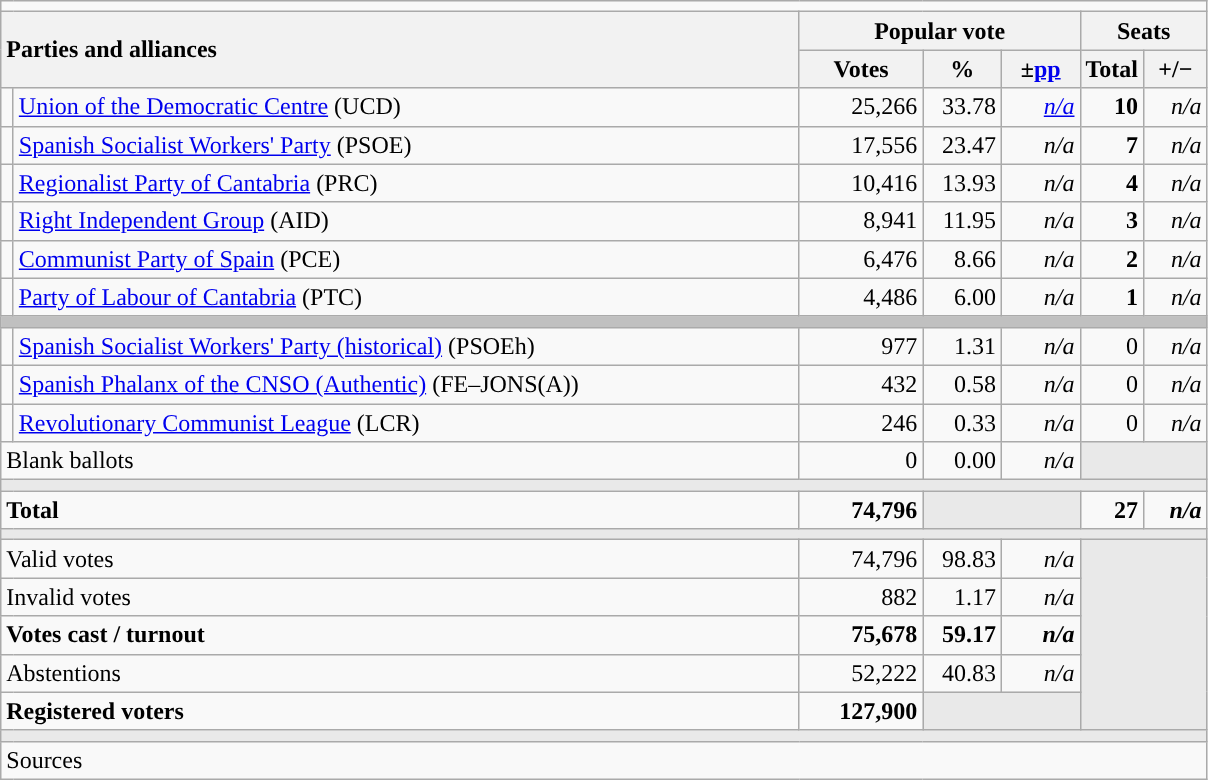<table class="wikitable" style="text-align:right;">
<tr>
<td colspan="7"></td>
</tr>
<tr>
<th style="text-align:left;" rowspan="2" colspan="2" width="525">Parties and alliances</th>
<th colspan="3">Popular vote</th>
<th colspan="2">Seats</th>
</tr>
<tr>
<th width="75">Votes</th>
<th width="45">%</th>
<th width="45">±<a href='#'>pp</a></th>
<th width="35">Total</th>
<th width="35">+/−</th>
</tr>
<tr>
<td width="1" style="color:inherit;background:"></td>
<td align="left"><a href='#'>Union of the Democratic Centre</a> (UCD)</td>
<td>25,266</td>
<td>33.78</td>
<td><em><a href='#'>n/a</a></em></td>
<td><strong>10</strong></td>
<td><em>n/a</em></td>
</tr>
<tr>
<td style="color:inherit;background:"></td>
<td align="left"><a href='#'>Spanish Socialist Workers' Party</a> (PSOE)</td>
<td>17,556</td>
<td>23.47</td>
<td><em>n/a</em></td>
<td><strong>7</strong></td>
<td><em>n/a</em></td>
</tr>
<tr>
<td style="color:inherit;background:"></td>
<td align="left"><a href='#'>Regionalist Party of Cantabria</a> (PRC)</td>
<td>10,416</td>
<td>13.93</td>
<td><em>n/a</em></td>
<td><strong>4</strong></td>
<td><em>n/a</em></td>
</tr>
<tr>
<td style="color:inherit;background:"></td>
<td align="left"><a href='#'>Right Independent Group</a> (AID)</td>
<td>8,941</td>
<td>11.95</td>
<td><em>n/a</em></td>
<td><strong>3</strong></td>
<td><em>n/a</em></td>
</tr>
<tr>
<td style="color:inherit;background:"></td>
<td align="left"><a href='#'>Communist Party of Spain</a> (PCE)</td>
<td>6,476</td>
<td>8.66</td>
<td><em>n/a</em></td>
<td><strong>2</strong></td>
<td><em>n/a</em></td>
</tr>
<tr>
<td style="color:inherit;background:"></td>
<td align="left"><a href='#'>Party of Labour of Cantabria</a> (PTC)</td>
<td>4,486</td>
<td>6.00</td>
<td><em>n/a</em></td>
<td><strong>1</strong></td>
<td><em>n/a</em></td>
</tr>
<tr>
<td colspan="7" bgcolor="#C0C0C0"></td>
</tr>
<tr>
<td style="color:inherit;background:"></td>
<td align="left"><a href='#'>Spanish Socialist Workers' Party (historical)</a> (PSOEh)</td>
<td>977</td>
<td>1.31</td>
<td><em>n/a</em></td>
<td>0</td>
<td><em>n/a</em></td>
</tr>
<tr>
<td style="color:inherit;background:"></td>
<td align="left"><a href='#'>Spanish Phalanx of the CNSO (Authentic)</a> (FE–JONS(A))</td>
<td>432</td>
<td>0.58</td>
<td><em>n/a</em></td>
<td>0</td>
<td><em>n/a</em></td>
</tr>
<tr>
<td style="color:inherit;background:"></td>
<td align="left"><a href='#'>Revolutionary Communist League</a> (LCR)</td>
<td>246</td>
<td>0.33</td>
<td><em>n/a</em></td>
<td>0</td>
<td><em>n/a</em></td>
</tr>
<tr>
<td align="left" colspan="2">Blank ballots</td>
<td>0</td>
<td>0.00</td>
<td><em>n/a</em></td>
<td bgcolor="#E9E9E9" colspan="2"></td>
</tr>
<tr>
<td colspan="7" bgcolor="#E9E9E9"></td>
</tr>
<tr style="font-weight:bold;">
<td align="left" colspan="2">Total</td>
<td>74,796</td>
<td bgcolor="#E9E9E9" colspan="2"></td>
<td>27</td>
<td><em>n/a</em></td>
</tr>
<tr>
<td colspan="7" bgcolor="#E9E9E9"></td>
</tr>
<tr>
<td align="left" colspan="2">Valid votes</td>
<td>74,796</td>
<td>98.83</td>
<td><em>n/a</em></td>
<td bgcolor="#E9E9E9" colspan="2" rowspan="5"></td>
</tr>
<tr>
<td align="left" colspan="2">Invalid votes</td>
<td>882</td>
<td>1.17</td>
<td><em>n/a</em></td>
</tr>
<tr style="font-weight:bold;">
<td align="left" colspan="2">Votes cast / turnout</td>
<td>75,678</td>
<td>59.17</td>
<td><em>n/a</em></td>
</tr>
<tr>
<td align="left" colspan="2">Abstentions</td>
<td>52,222</td>
<td>40.83</td>
<td><em>n/a</em></td>
</tr>
<tr style="font-weight:bold;">
<td align="left" colspan="2">Registered voters</td>
<td>127,900</td>
<td bgcolor="#E9E9E9" colspan="2"></td>
</tr>
<tr>
<td colspan="7" bgcolor="#E9E9E9"></td>
</tr>
<tr>
<td align="left" colspan="7">Sources</td>
</tr>
</table>
